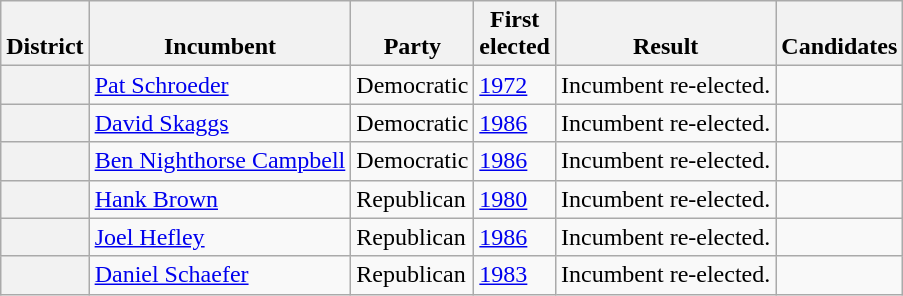<table class=wikitable>
<tr valign=bottom>
<th>District</th>
<th>Incumbent</th>
<th>Party</th>
<th>First<br>elected</th>
<th>Result</th>
<th>Candidates</th>
</tr>
<tr>
<th></th>
<td><a href='#'>Pat Schroeder</a></td>
<td>Democratic</td>
<td><a href='#'>1972</a></td>
<td>Incumbent re-elected.</td>
<td nowrap></td>
</tr>
<tr>
<th></th>
<td><a href='#'>David Skaggs</a></td>
<td>Democratic</td>
<td><a href='#'>1986</a></td>
<td>Incumbent re-elected.</td>
<td nowrap></td>
</tr>
<tr>
<th></th>
<td><a href='#'>Ben Nighthorse Campbell</a></td>
<td>Democratic</td>
<td><a href='#'>1986</a></td>
<td>Incumbent re-elected.</td>
<td nowrap></td>
</tr>
<tr>
<th></th>
<td><a href='#'>Hank Brown</a></td>
<td>Republican</td>
<td><a href='#'>1980</a></td>
<td>Incumbent re-elected.</td>
<td nowrap></td>
</tr>
<tr>
<th></th>
<td><a href='#'>Joel Hefley</a></td>
<td>Republican</td>
<td><a href='#'>1986</a></td>
<td>Incumbent re-elected.</td>
<td nowrap></td>
</tr>
<tr>
<th></th>
<td><a href='#'>Daniel Schaefer</a></td>
<td>Republican</td>
<td><a href='#'>1983</a></td>
<td>Incumbent re-elected.</td>
<td nowrap></td>
</tr>
</table>
